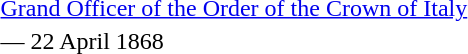<table>
<tr>
<td rowspan=2 style="width:60px; vertical-align:top;"></td>
<td><a href='#'>Grand Officer of the Order of the Crown of Italy</a></td>
</tr>
<tr>
<td>— 22 April 1868</td>
</tr>
</table>
